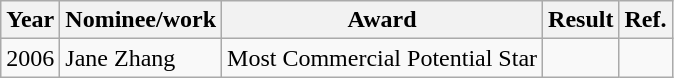<table class="wikitable">
<tr>
<th>Year</th>
<th>Nominee/work</th>
<th>Award</th>
<th><strong>Result</strong></th>
<th>Ref.</th>
</tr>
<tr>
<td>2006</td>
<td>Jane Zhang</td>
<td>Most Commercial Potential Star</td>
<td></td>
<td></td>
</tr>
</table>
